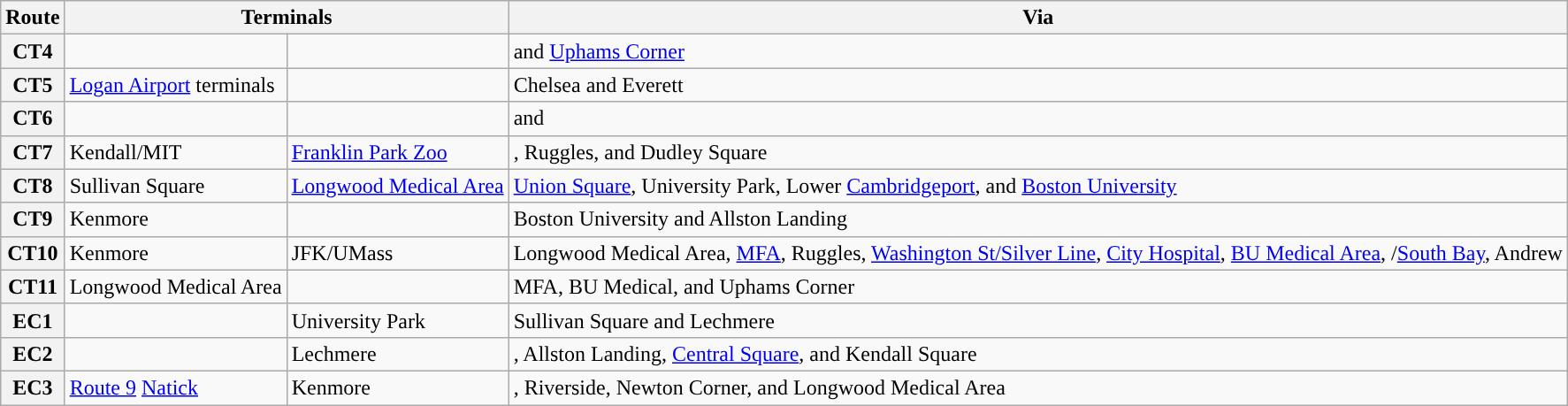<table class="wikitable">
<tr>
<th>Route</th>
<th colspan=2>Terminals</th>
<th>Via</th>
</tr>
<tr>
<th>CT4</th>
<td></td>
<td></td>
<td> and <a href='#'>Uphams Corner</a></td>
</tr>
<tr>
<th>CT5</th>
<td><a href='#'>Logan Airport</a> terminals</td>
<td></td>
<td>Chelsea and Everett</td>
</tr>
<tr>
<th>CT6</th>
<td></td>
<td></td>
<td> and </td>
</tr>
<tr>
<th>CT7</th>
<td>Kendall/MIT</td>
<td><a href='#'>Franklin Park Zoo</a></td>
<td>, Ruggles, and Dudley Square</td>
</tr>
<tr>
<th>CT8</th>
<td>Sullivan Square</td>
<td><a href='#'>Longwood Medical Area</a></td>
<td><a href='#'>Union Square</a>, University Park, Lower <a href='#'>Cambridgeport</a>, and <a href='#'>Boston University</a></td>
</tr>
<tr>
<th>CT9</th>
<td>Kenmore</td>
<td></td>
<td>Boston University and Allston Landing</td>
</tr>
<tr>
<th>CT10</th>
<td>Kenmore</td>
<td>JFK/UMass</td>
<td>Longwood Medical Area, <a href='#'>MFA</a>, Ruggles, <a href='#'>Washington St/Silver Line</a>, <a href='#'>City Hospital</a>, <a href='#'>BU Medical Area</a>, /<a href='#'>South Bay</a>, Andrew</td>
</tr>
<tr>
<th>CT11</th>
<td>Longwood Medical Area</td>
<td></td>
<td>MFA, BU Medical, and Uphams Corner</td>
</tr>
<tr>
<th>EC1</th>
<td></td>
<td>University Park</td>
<td>Sullivan Square and Lechmere</td>
</tr>
<tr>
<th>EC2</th>
<td></td>
<td>Lechmere</td>
<td>, Allston Landing, <a href='#'>Central Square</a>, and Kendall Square</td>
</tr>
<tr>
<th>EC3</th>
<td><a href='#'>Route 9</a> <a href='#'>Natick</a></td>
<td>Kenmore</td>
<td>, Riverside, Newton Corner, and Longwood Medical Area</td>
</tr>
</table>
